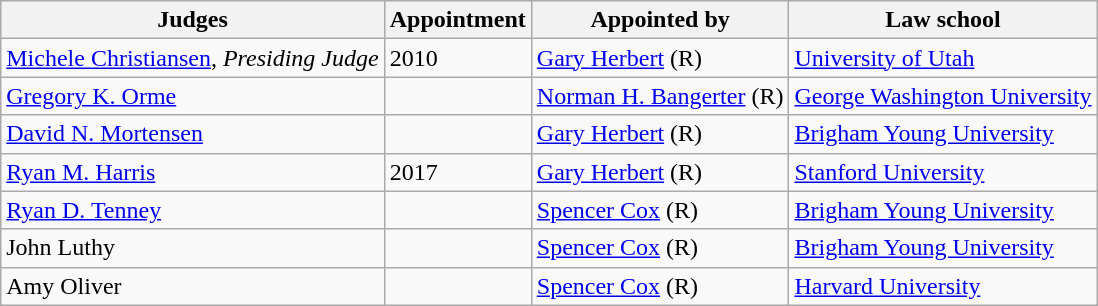<table class="wikitable">
<tr>
<th>Judges</th>
<th>Appointment</th>
<th>Appointed by</th>
<th>Law school</th>
</tr>
<tr>
<td><a href='#'>Michele Christiansen</a>, <em>Presiding Judge</em></td>
<td>2010</td>
<td><a href='#'>Gary Herbert</a> (R)</td>
<td><a href='#'>University of Utah</a></td>
</tr>
<tr>
<td><a href='#'>Gregory K. Orme</a></td>
<td></td>
<td><a href='#'>Norman H. Bangerter</a> (R)</td>
<td><a href='#'>George Washington University</a></td>
</tr>
<tr>
<td><a href='#'>David N. Mortensen</a></td>
<td></td>
<td><a href='#'>Gary Herbert</a> (R)</td>
<td><a href='#'>Brigham Young University</a></td>
</tr>
<tr>
<td><a href='#'>Ryan M. Harris</a></td>
<td>2017</td>
<td><a href='#'>Gary Herbert</a> (R)</td>
<td><a href='#'>Stanford University</a></td>
</tr>
<tr>
<td><a href='#'>Ryan D. Tenney</a></td>
<td></td>
<td><a href='#'>Spencer Cox</a> (R)</td>
<td><a href='#'>Brigham Young University</a></td>
</tr>
<tr>
<td>John Luthy</td>
<td></td>
<td><a href='#'>Spencer Cox</a> (R)</td>
<td><a href='#'>Brigham Young University</a></td>
</tr>
<tr>
<td>Amy Oliver</td>
<td></td>
<td><a href='#'>Spencer Cox</a> (R)</td>
<td><a href='#'>Harvard University</a></td>
</tr>
</table>
